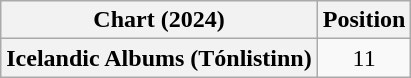<table class="wikitable plainrowheaders" style="text-align:center;">
<tr>
<th>Chart (2024)</th>
<th>Position</th>
</tr>
<tr>
<th scope="row">Icelandic Albums (Tónlistinn)</th>
<td>11</td>
</tr>
</table>
